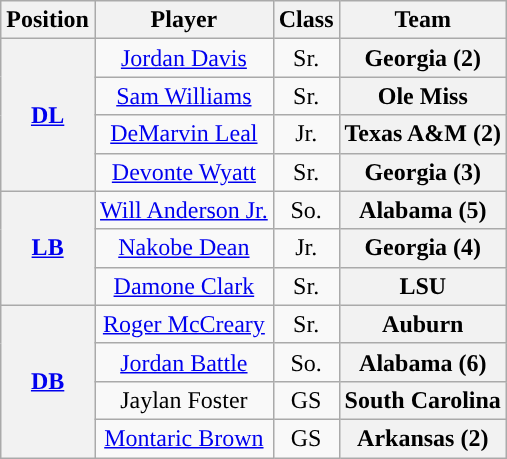<table class="wikitable">
<tr>
<th>Position</th>
<th>Player</th>
<th>Class</th>
<th>Team</th>
</tr>
<tr style="text-align:center;">
<th rowspan="4"><a href='#'>DL</a></th>
<td><a href='#'>Jordan Davis</a></td>
<td>Sr.</td>
<th>Georgia (2)</th>
</tr>
<tr style="text-align:center;">
<td><a href='#'>Sam Williams</a></td>
<td>Sr.</td>
<th>Ole Miss</th>
</tr>
<tr style="text-align:center;">
<td><a href='#'>DeMarvin Leal</a></td>
<td>Jr.</td>
<th>Texas A&M (2)</th>
</tr>
<tr style="text-align:center;">
<td><a href='#'>Devonte Wyatt</a></td>
<td>Sr.</td>
<th>Georgia (3)</th>
</tr>
<tr style="text-align:center;">
<th rowspan="3"><a href='#'>LB</a></th>
<td><a href='#'>Will Anderson Jr.</a></td>
<td>So.</td>
<th>Alabama (5)</th>
</tr>
<tr style="text-align:center;">
<td><a href='#'>Nakobe Dean</a></td>
<td>Jr.</td>
<th>Georgia (4)</th>
</tr>
<tr style="text-align:center;">
<td><a href='#'>Damone Clark</a></td>
<td>Sr.</td>
<th>LSU</th>
</tr>
<tr style="text-align:center;">
<th rowspan="4"><a href='#'>DB</a></th>
<td><a href='#'>Roger McCreary</a></td>
<td>Sr.</td>
<th>Auburn</th>
</tr>
<tr style="text-align:center;">
<td><a href='#'>Jordan Battle</a></td>
<td>So.</td>
<th>Alabama (6)</th>
</tr>
<tr style="text-align:center;">
<td>Jaylan Foster</td>
<td>GS</td>
<th>South Carolina</th>
</tr>
<tr style="text-align:center;">
<td><a href='#'>Montaric Brown</a></td>
<td>GS</td>
<th>Arkansas (2)</th>
</tr>
</table>
